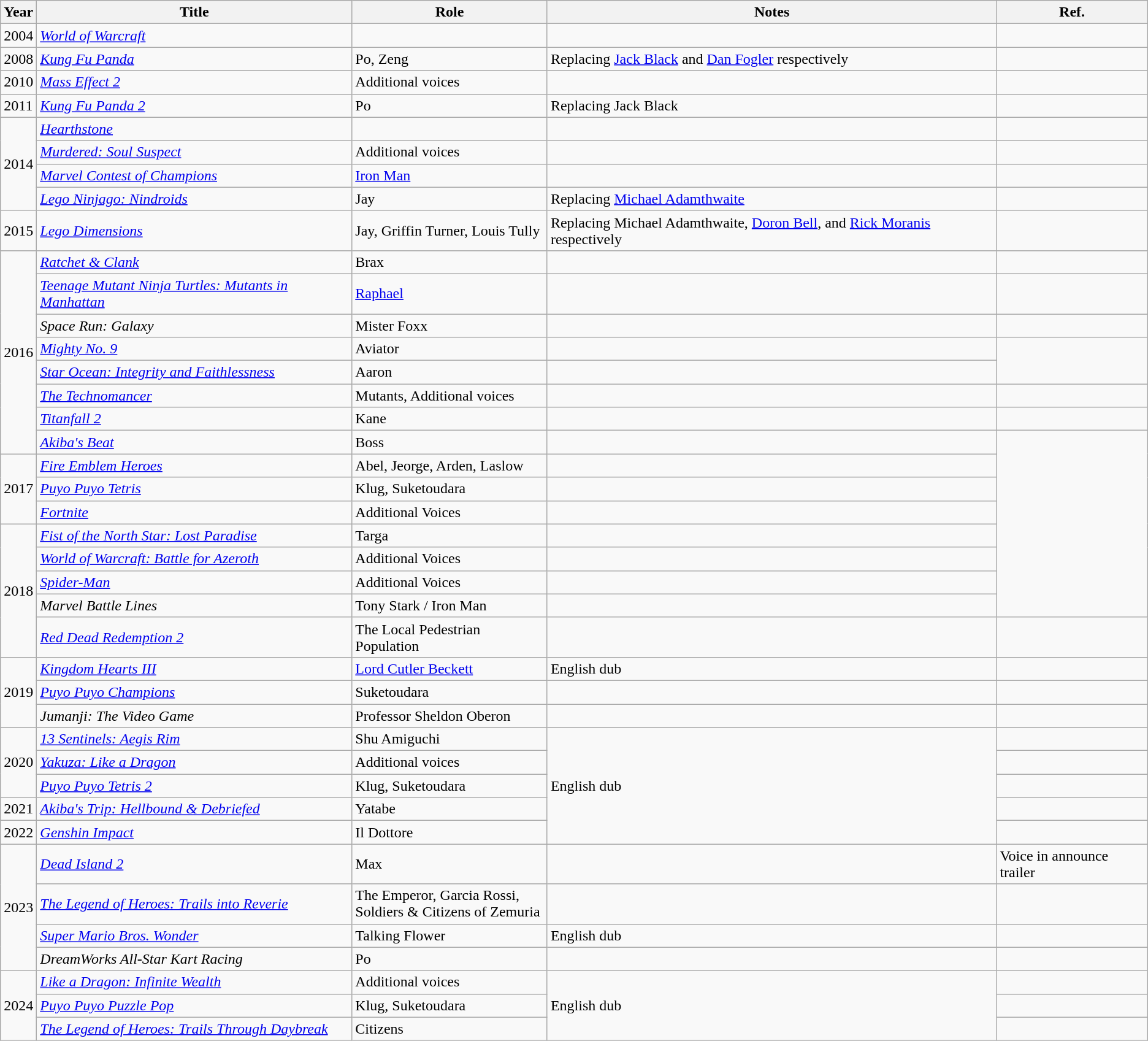<table class="wikitable sortable">
<tr align="center">
<th>Year</th>
<th>Title</th>
<th>Role</th>
<th class="unsortable">Notes</th>
<th class="unsortable">Ref.</th>
</tr>
<tr>
<td>2004</td>
<td><em><a href='#'>World of Warcraft</a></em></td>
<td></td>
<td></td>
<td></td>
</tr>
<tr>
<td>2008</td>
<td><em><a href='#'>Kung Fu Panda</a></em></td>
<td>Po, Zeng</td>
<td>Replacing <a href='#'>Jack Black</a> and <a href='#'>Dan Fogler</a> respectively</td>
<td></td>
</tr>
<tr>
<td>2010</td>
<td><em><a href='#'>Mass Effect 2</a></em></td>
<td>Additional voices</td>
<td></td>
<td></td>
</tr>
<tr>
<td>2011</td>
<td><em><a href='#'>Kung Fu Panda 2</a></em></td>
<td>Po</td>
<td>Replacing Jack Black</td>
<td></td>
</tr>
<tr>
<td rowspan="4">2014</td>
<td><em><a href='#'>Hearthstone</a></em></td>
<td></td>
<td></td>
<td></td>
</tr>
<tr>
<td><em><a href='#'>Murdered: Soul Suspect</a></em></td>
<td>Additional voices</td>
<td></td>
<td></td>
</tr>
<tr>
<td><em><a href='#'>Marvel Contest of Champions</a></em></td>
<td><a href='#'>Iron Man</a></td>
<td></td>
<td></td>
</tr>
<tr>
<td><em><a href='#'>Lego Ninjago: Nindroids</a></em></td>
<td>Jay</td>
<td>Replacing <a href='#'>Michael Adamthwaite</a></td>
<td></td>
</tr>
<tr>
<td>2015</td>
<td><em><a href='#'>Lego Dimensions</a></em></td>
<td>Jay, Griffin Turner, Louis Tully</td>
<td>Replacing Michael Adamthwaite, <a href='#'>Doron Bell</a>, and <a href='#'>Rick Moranis</a> respectively</td>
<td></td>
</tr>
<tr>
<td rowspan="8">2016</td>
<td><em><a href='#'>Ratchet & Clank</a></em></td>
<td>Brax</td>
<td></td>
<td></td>
</tr>
<tr>
<td><em><a href='#'>Teenage Mutant Ninja Turtles: Mutants in Manhattan</a></em></td>
<td><a href='#'>Raphael</a></td>
<td></td>
<td></td>
</tr>
<tr>
<td><em>Space Run: Galaxy</em></td>
<td>Mister Foxx</td>
<td></td>
<td></td>
</tr>
<tr>
<td><em><a href='#'>Mighty No. 9</a></em></td>
<td>Aviator</td>
<td></td>
<td rowspan="2"></td>
</tr>
<tr>
<td><em><a href='#'>Star Ocean: Integrity and Faithlessness</a></em></td>
<td>Aaron</td>
<td></td>
</tr>
<tr>
<td><em><a href='#'>The Technomancer</a></em></td>
<td>Mutants, Additional voices</td>
<td></td>
<td></td>
</tr>
<tr>
<td><em><a href='#'>Titanfall 2</a></em></td>
<td>Kane</td>
<td></td>
<td></td>
</tr>
<tr>
<td><em><a href='#'>Akiba's Beat</a></em></td>
<td>Boss</td>
<td></td>
<td rowspan="8"></td>
</tr>
<tr>
<td rowspan="3">2017</td>
<td><em><a href='#'>Fire Emblem Heroes</a></em></td>
<td>Abel, Jeorge, Arden, Laslow</td>
<td></td>
</tr>
<tr>
<td><em><a href='#'>Puyo Puyo Tetris</a></em></td>
<td>Klug, Suketoudara</td>
<td></td>
</tr>
<tr>
<td><em><a href='#'>Fortnite</a></em></td>
<td>Additional Voices</td>
<td></td>
</tr>
<tr>
<td rowspan="5">2018</td>
<td><em><a href='#'>Fist of the North Star: Lost Paradise</a></em></td>
<td>Targa</td>
<td></td>
</tr>
<tr>
<td><em><a href='#'>World of Warcraft: Battle for Azeroth</a></em></td>
<td>Additional Voices</td>
<td></td>
</tr>
<tr>
<td><em><a href='#'>Spider-Man</a></em></td>
<td>Additional Voices</td>
<td></td>
</tr>
<tr>
<td><em>Marvel Battle Lines</em></td>
<td>Tony Stark / Iron Man</td>
<td></td>
</tr>
<tr>
<td><em><a href='#'>Red Dead Redemption 2</a></em></td>
<td>The Local Pedestrian Population</td>
<td></td>
<td></td>
</tr>
<tr>
<td rowspan="3">2019</td>
<td><em><a href='#'>Kingdom Hearts III</a></em></td>
<td><a href='#'>Lord Cutler Beckett</a></td>
<td>English dub</td>
<td></td>
</tr>
<tr>
<td><em><a href='#'>Puyo Puyo Champions</a></em></td>
<td>Suketoudara</td>
<td></td>
<td></td>
</tr>
<tr>
<td><em>Jumanji: The Video Game</em></td>
<td>Professor Sheldon Oberon</td>
<td></td>
<td></td>
</tr>
<tr>
<td rowspan="3">2020</td>
<td><em><a href='#'>13 Sentinels: Aegis Rim</a></em></td>
<td>Shu Amiguchi</td>
<td rowspan="5">English dub</td>
<td></td>
</tr>
<tr>
<td><em><a href='#'>Yakuza: Like a Dragon</a></em></td>
<td>Additional voices</td>
<td></td>
</tr>
<tr>
<td><em><a href='#'>Puyo Puyo Tetris 2</a></em></td>
<td>Klug, Suketoudara</td>
<td></td>
</tr>
<tr>
<td>2021</td>
<td><em><a href='#'>Akiba's Trip: Hellbound & Debriefed</a></em></td>
<td>Yatabe</td>
<td></td>
</tr>
<tr>
<td>2022</td>
<td><em><a href='#'>Genshin Impact</a></em></td>
<td>Il Dottore</td>
<td></td>
</tr>
<tr>
<td rowspan="4">2023</td>
<td><em><a href='#'>Dead Island 2</a></em></td>
<td>Max</td>
<td></td>
<td>Voice in announce trailer</td>
</tr>
<tr>
<td><em><a href='#'>The Legend of Heroes: Trails into Reverie</a></em></td>
<td>The Emperor, Garcia Rossi,<br>Soldiers & Citizens of Zemuria</td>
<td></td>
<td></td>
</tr>
<tr>
<td><em><a href='#'>Super Mario Bros. Wonder</a></em></td>
<td>Talking Flower</td>
<td>English dub</td>
<td></td>
</tr>
<tr>
<td><em>DreamWorks All-Star Kart Racing</em></td>
<td>Po</td>
<td></td>
<td></td>
</tr>
<tr>
<td rowspan="3">2024</td>
<td><em><a href='#'>Like a Dragon: Infinite Wealth</a></em></td>
<td>Additional voices</td>
<td rowspan="3">English dub</td>
<td></td>
</tr>
<tr>
<td><em><a href='#'>Puyo Puyo Puzzle Pop</a></em></td>
<td>Klug, Suketoudara</td>
<td></td>
</tr>
<tr>
<td><em><a href='#'>The Legend of Heroes: Trails Through Daybreak</a></em></td>
<td>Citizens</td>
<td></td>
</tr>
</table>
